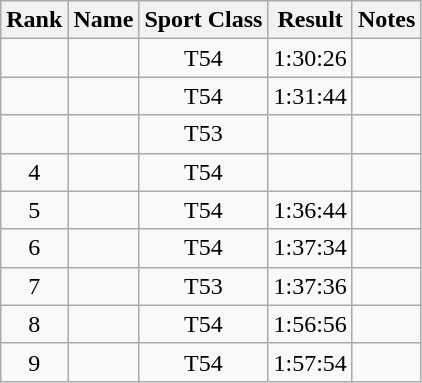<table class="wikitable sortable" style="text-align:center">
<tr>
<th>Rank</th>
<th>Name</th>
<th>Sport Class</th>
<th>Result</th>
<th>Notes</th>
</tr>
<tr>
<td></td>
<td align="left"></td>
<td>T54</td>
<td>1:30:26</td>
<td><strong><a href='#'></a></strong></td>
</tr>
<tr>
<td></td>
<td align="left"></td>
<td>T54</td>
<td>1:31:44</td>
<td></td>
</tr>
<tr>
<td></td>
<td align="left"></td>
<td>T53</td>
<td></td>
<td></td>
</tr>
<tr>
<td>4</td>
<td align="left"></td>
<td>T54</td>
<td></td>
<td></td>
</tr>
<tr>
<td>5</td>
<td align="left"></td>
<td>T54</td>
<td>1:36:44</td>
<td></td>
</tr>
<tr>
<td>6</td>
<td align="left"></td>
<td>T54</td>
<td>1:37:34</td>
<td></td>
</tr>
<tr>
<td>7</td>
<td align="left"></td>
<td>T53</td>
<td>1:37:36</td>
<td></td>
</tr>
<tr>
<td>8</td>
<td align="left"></td>
<td>T54</td>
<td>1:56:56</td>
<td></td>
</tr>
<tr>
<td>9</td>
<td align="left"></td>
<td>T54</td>
<td>1:57:54</td>
<td></td>
</tr>
</table>
